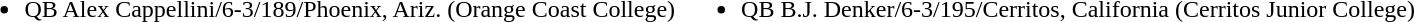<table>
<tr>
<td valign="top"><br><ul><li>QB Alex Cappellini/6-3/189/Phoenix, Ariz. (Orange Coast College)</li></ul></td>
<td valign="top"><br><ul><li>QB B.J. Denker/6-3/195/Cerritos, California (Cerritos Junior College)</li></ul></td>
</tr>
</table>
